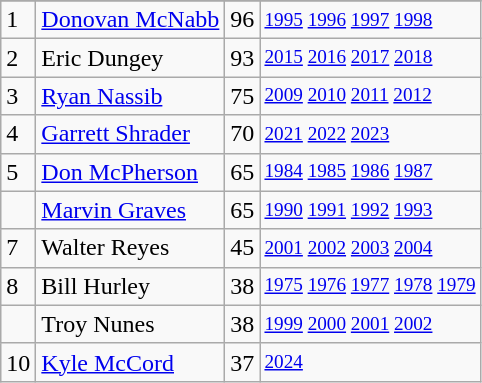<table class="wikitable">
<tr>
</tr>
<tr>
<td>1</td>
<td><a href='#'>Donovan McNabb</a></td>
<td><abbr>96</abbr></td>
<td style="font-size:80%;"><a href='#'>1995</a> <a href='#'>1996</a> <a href='#'>1997</a> <a href='#'>1998</a></td>
</tr>
<tr>
<td>2</td>
<td>Eric Dungey</td>
<td><abbr>93</abbr></td>
<td style="font-size:80%;"><a href='#'>2015</a> <a href='#'>2016</a> <a href='#'>2017</a> <a href='#'>2018</a></td>
</tr>
<tr>
<td>3</td>
<td><a href='#'>Ryan Nassib</a></td>
<td><abbr>75</abbr></td>
<td style="font-size:80%;"><a href='#'>2009</a> <a href='#'>2010</a> <a href='#'>2011</a> <a href='#'>2012</a></td>
</tr>
<tr>
<td>4</td>
<td><a href='#'>Garrett Shrader</a></td>
<td><abbr>70</abbr></td>
<td style="font-size:80%;"><a href='#'>2021</a> <a href='#'>2022</a> <a href='#'>2023</a></td>
</tr>
<tr>
<td>5</td>
<td><a href='#'>Don McPherson</a></td>
<td><abbr>65</abbr></td>
<td style="font-size:80%;"><a href='#'>1984</a> <a href='#'>1985</a> <a href='#'>1986</a> <a href='#'>1987</a></td>
</tr>
<tr>
<td></td>
<td><a href='#'>Marvin Graves</a></td>
<td><abbr>65</abbr></td>
<td style="font-size:80%;"><a href='#'>1990</a> <a href='#'>1991</a> <a href='#'>1992</a> <a href='#'>1993</a></td>
</tr>
<tr>
<td>7</td>
<td>Walter Reyes</td>
<td><abbr>45</abbr></td>
<td style="font-size:80%;"><a href='#'>2001</a> <a href='#'>2002</a> <a href='#'>2003</a> <a href='#'>2004</a></td>
</tr>
<tr>
<td>8</td>
<td>Bill Hurley</td>
<td><abbr>38</abbr></td>
<td style="font-size:80%;"><a href='#'>1975</a> <a href='#'>1976</a> <a href='#'>1977</a> <a href='#'>1978</a> <a href='#'>1979</a></td>
</tr>
<tr>
<td></td>
<td>Troy Nunes</td>
<td><abbr>38</abbr></td>
<td style="font-size:80%;"><a href='#'>1999</a> <a href='#'>2000</a> <a href='#'>2001</a> <a href='#'>2002</a></td>
</tr>
<tr>
<td>10</td>
<td><a href='#'>Kyle McCord</a></td>
<td><abbr>37</abbr></td>
<td style="font-size:80%;"><a href='#'>2024</a></td>
</tr>
</table>
